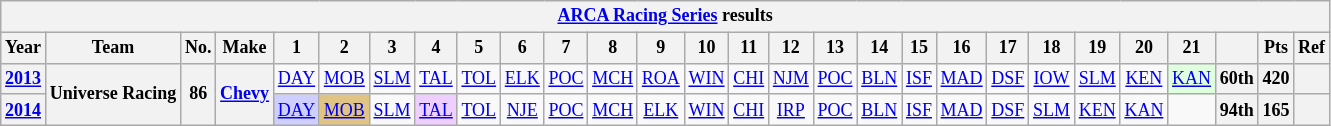<table class="wikitable" style="text-align:center; font-size:75%">
<tr>
<th colspan=48><a href='#'>ARCA Racing Series</a> results</th>
</tr>
<tr>
<th>Year</th>
<th>Team</th>
<th>No.</th>
<th>Make</th>
<th>1</th>
<th>2</th>
<th>3</th>
<th>4</th>
<th>5</th>
<th>6</th>
<th>7</th>
<th>8</th>
<th>9</th>
<th>10</th>
<th>11</th>
<th>12</th>
<th>13</th>
<th>14</th>
<th>15</th>
<th>16</th>
<th>17</th>
<th>18</th>
<th>19</th>
<th>20</th>
<th>21</th>
<th></th>
<th>Pts</th>
<th>Ref</th>
</tr>
<tr>
<th><a href='#'>2013</a></th>
<th rowspan=2>Universe Racing</th>
<th rowspan=2>86</th>
<th rowspan=2><a href='#'>Chevy</a></th>
<td><a href='#'>DAY</a></td>
<td><a href='#'>MOB</a></td>
<td><a href='#'>SLM</a></td>
<td><a href='#'>TAL</a></td>
<td><a href='#'>TOL</a></td>
<td><a href='#'>ELK</a></td>
<td><a href='#'>POC</a></td>
<td><a href='#'>MCH</a></td>
<td><a href='#'>ROA</a></td>
<td><a href='#'>WIN</a></td>
<td><a href='#'>CHI</a></td>
<td><a href='#'>NJM</a></td>
<td><a href='#'>POC</a></td>
<td><a href='#'>BLN</a></td>
<td><a href='#'>ISF</a></td>
<td><a href='#'>MAD</a></td>
<td><a href='#'>DSF</a></td>
<td><a href='#'>IOW</a></td>
<td><a href='#'>SLM</a></td>
<td><a href='#'>KEN</a></td>
<td style="background:#DFFFDF;"><a href='#'>KAN</a><br></td>
<th>60th</th>
<th>420</th>
<th></th>
</tr>
<tr>
<th><a href='#'>2014</a></th>
<td style="background:#CFCFFF;"><a href='#'>DAY</a><br></td>
<td style="background:#DFC484;"><a href='#'>MOB</a><br></td>
<td><a href='#'>SLM</a></td>
<td style="background:#EFCFFF;"><a href='#'>TAL</a><br></td>
<td><a href='#'>TOL</a></td>
<td><a href='#'>NJE</a></td>
<td><a href='#'>POC</a></td>
<td><a href='#'>MCH</a></td>
<td><a href='#'>ELK</a></td>
<td><a href='#'>WIN</a></td>
<td><a href='#'>CHI</a></td>
<td><a href='#'>IRP</a></td>
<td><a href='#'>POC</a></td>
<td><a href='#'>BLN</a></td>
<td><a href='#'>ISF</a></td>
<td><a href='#'>MAD</a></td>
<td><a href='#'>DSF</a></td>
<td><a href='#'>SLM</a></td>
<td><a href='#'>KEN</a></td>
<td><a href='#'>KAN</a></td>
<td></td>
<th>94th</th>
<th>165</th>
<th></th>
</tr>
</table>
